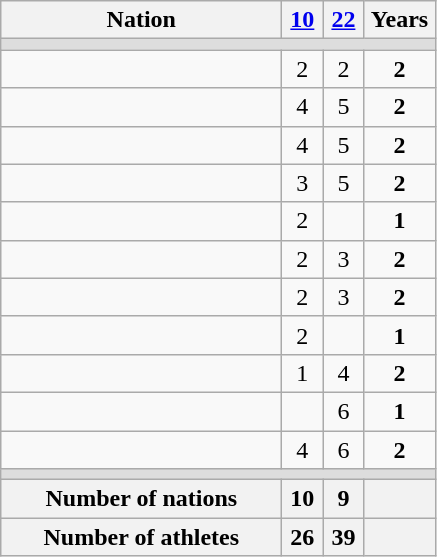<table class="wikitable" style="text-align:center;">
<tr>
<th width=180>Nation</th>
<th width=20><a href='#'>10</a></th>
<th width=20><a href='#'>22</a></th>
<th width=40>Years</th>
</tr>
<tr style="background:#DDDDDD;">
<td colspan=4></td>
</tr>
<tr>
<td align=left></td>
<td>2</td>
<td>2</td>
<td><strong>2</strong></td>
</tr>
<tr>
<td align=left></td>
<td>4</td>
<td>5</td>
<td><strong>2</strong></td>
</tr>
<tr>
<td align=left></td>
<td>4</td>
<td>5</td>
<td><strong>2</strong></td>
</tr>
<tr>
<td align=left></td>
<td>3</td>
<td>5</td>
<td><strong>2</strong></td>
</tr>
<tr>
<td align=left></td>
<td>2</td>
<td></td>
<td><strong>1</strong></td>
</tr>
<tr>
<td align=left></td>
<td>2</td>
<td>3</td>
<td><strong>2</strong></td>
</tr>
<tr>
<td align=left></td>
<td>2</td>
<td>3</td>
<td><strong>2</strong></td>
</tr>
<tr>
<td align=left></td>
<td>2</td>
<td></td>
<td><strong>1</strong></td>
</tr>
<tr>
<td align=left></td>
<td>1</td>
<td>4</td>
<td><strong>2</strong></td>
</tr>
<tr>
<td align=left></td>
<td></td>
<td>6</td>
<td><strong>1</strong></td>
</tr>
<tr>
<td align=left></td>
<td>4</td>
<td>6</td>
<td><strong>2</strong></td>
</tr>
<tr style="background:#DDDDDD;">
<td colspan=4></td>
</tr>
<tr>
<th>Number of nations</th>
<th>10</th>
<th>9</th>
<th></th>
</tr>
<tr>
<th>Number of athletes</th>
<th>26</th>
<th>39</th>
<th></th>
</tr>
</table>
